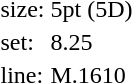<table style="margin-left:40px;">
<tr>
<td>size:</td>
<td>5pt (5D)</td>
</tr>
<tr>
<td>set:</td>
<td>8.25</td>
</tr>
<tr>
<td>line:</td>
<td>M.1610</td>
</tr>
</table>
